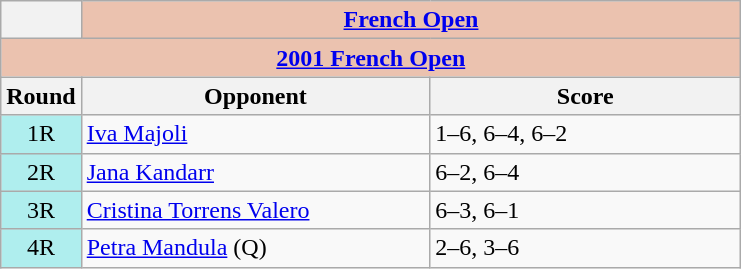<table class="wikitable collapsible collapsed">
<tr>
<th></th>
<th colspan=2 style="background:#ebc2af;"><a href='#'>French Open</a></th>
</tr>
<tr>
<th colspan=3 style="background:#ebc2af;"><a href='#'>2001 French Open</a></th>
</tr>
<tr>
<th>Round</th>
<th width=225>Opponent</th>
<th width=200>Score</th>
</tr>
<tr>
<td style="text-align:center; background:#afeeee;">1R</td>
<td> <a href='#'>Iva Majoli</a></td>
<td>1–6, 6–4, 6–2</td>
</tr>
<tr>
<td style="text-align:center; background:#afeeee;">2R</td>
<td> <a href='#'>Jana Kandarr</a></td>
<td>6–2, 6–4</td>
</tr>
<tr>
<td style="text-align:center; background:#afeeee;">3R</td>
<td> <a href='#'>Cristina Torrens Valero</a></td>
<td>6–3, 6–1</td>
</tr>
<tr>
<td style="text-align:center; background:#afeeee;">4R</td>
<td> <a href='#'>Petra Mandula</a> (Q)</td>
<td>2–6, 3–6</td>
</tr>
</table>
